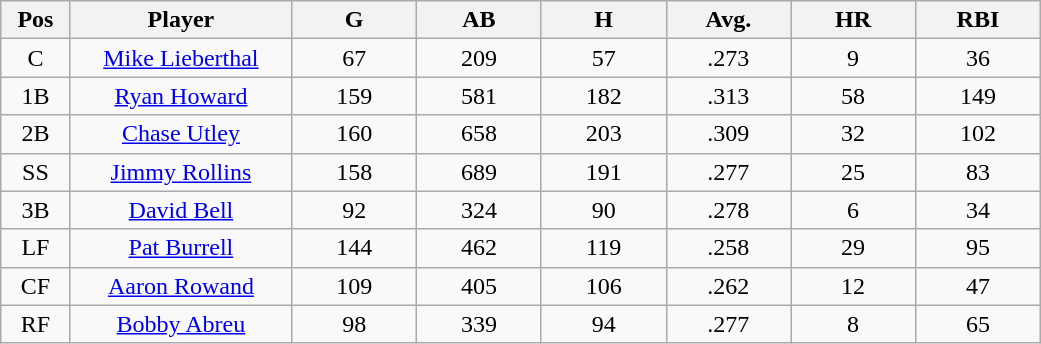<table class="wikitable sortable">
<tr>
<th bgcolor="#DDDDFF" width="5%">Pos</th>
<th bgcolor="#DDDDFF" width="16%">Player</th>
<th bgcolor="#DDDDFF" width="9%">G</th>
<th bgcolor="#DDDDFF" width="9%">AB</th>
<th bgcolor="#DDDDFF" width="9%">H</th>
<th bgcolor="#DDDDFF" width="9%">Avg.</th>
<th bgcolor="#DDDDFF" width="9%">HR</th>
<th bgcolor="#DDDDFF" width="9%">RBI</th>
</tr>
<tr align="center">
<td>C</td>
<td><a href='#'>Mike Lieberthal</a></td>
<td>67</td>
<td>209</td>
<td>57</td>
<td>.273</td>
<td>9</td>
<td>36</td>
</tr>
<tr align=center>
<td>1B</td>
<td><a href='#'>Ryan Howard</a></td>
<td>159</td>
<td>581</td>
<td>182</td>
<td>.313</td>
<td>58</td>
<td>149</td>
</tr>
<tr align=center>
<td>2B</td>
<td><a href='#'>Chase Utley</a></td>
<td>160</td>
<td>658</td>
<td>203</td>
<td>.309</td>
<td>32</td>
<td>102</td>
</tr>
<tr align=center>
<td>SS</td>
<td><a href='#'>Jimmy Rollins</a></td>
<td>158</td>
<td>689</td>
<td>191</td>
<td>.277</td>
<td>25</td>
<td>83</td>
</tr>
<tr align=center>
<td>3B</td>
<td><a href='#'>David Bell</a></td>
<td>92</td>
<td>324</td>
<td>90</td>
<td>.278</td>
<td>6</td>
<td>34</td>
</tr>
<tr align=center>
<td>LF</td>
<td><a href='#'>Pat Burrell</a></td>
<td>144</td>
<td>462</td>
<td>119</td>
<td>.258</td>
<td>29</td>
<td>95</td>
</tr>
<tr align=center>
<td>CF</td>
<td><a href='#'>Aaron Rowand</a></td>
<td>109</td>
<td>405</td>
<td>106</td>
<td>.262</td>
<td>12</td>
<td>47</td>
</tr>
<tr align=center>
<td>RF</td>
<td><a href='#'>Bobby Abreu</a></td>
<td>98</td>
<td>339</td>
<td>94</td>
<td>.277</td>
<td>8</td>
<td>65</td>
</tr>
</table>
